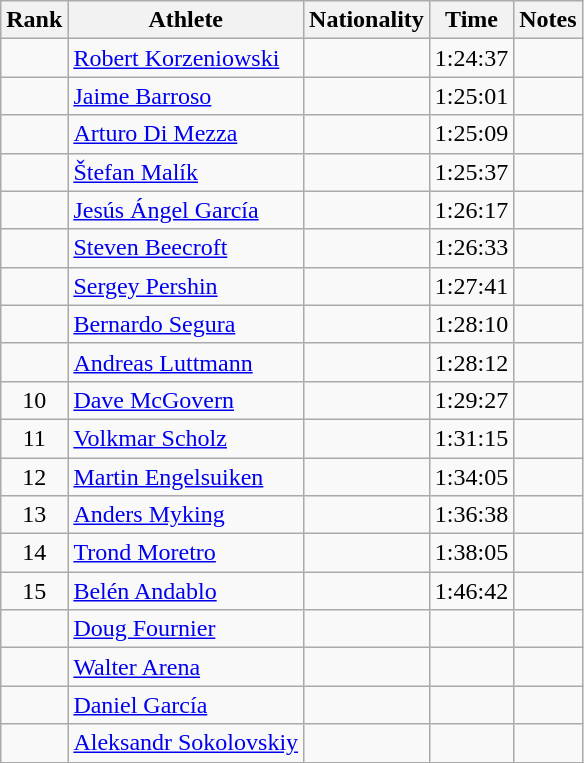<table class="wikitable sortable" style="text-align:center">
<tr>
<th>Rank</th>
<th>Athlete</th>
<th>Nationality</th>
<th>Time</th>
<th>Notes</th>
</tr>
<tr>
<td></td>
<td align=left><a href='#'>Robert Korzeniowski</a></td>
<td align=left></td>
<td>1:24:37</td>
<td></td>
</tr>
<tr>
<td></td>
<td align=left><a href='#'>Jaime Barroso</a></td>
<td align=left></td>
<td>1:25:01</td>
<td></td>
</tr>
<tr>
<td></td>
<td align=left><a href='#'>Arturo Di Mezza</a></td>
<td align=left></td>
<td>1:25:09</td>
<td></td>
</tr>
<tr>
<td></td>
<td align=left><a href='#'>Štefan Malík</a></td>
<td align=left></td>
<td>1:25:37</td>
<td></td>
</tr>
<tr>
<td></td>
<td align=left><a href='#'>Jesús Ángel García</a></td>
<td align=left></td>
<td>1:26:17</td>
<td></td>
</tr>
<tr>
<td></td>
<td align=left><a href='#'>Steven Beecroft</a></td>
<td align=left></td>
<td>1:26:33</td>
<td></td>
</tr>
<tr>
<td></td>
<td align=left><a href='#'>Sergey Pershin</a></td>
<td align=left></td>
<td>1:27:41</td>
<td></td>
</tr>
<tr>
<td></td>
<td align=left><a href='#'>Bernardo Segura</a></td>
<td align=left></td>
<td>1:28:10</td>
<td></td>
</tr>
<tr>
<td></td>
<td align=left><a href='#'>Andreas Luttmann</a></td>
<td align=left></td>
<td>1:28:12</td>
<td></td>
</tr>
<tr>
<td>10</td>
<td align=left><a href='#'>Dave McGovern</a></td>
<td align=left></td>
<td>1:29:27</td>
<td></td>
</tr>
<tr>
<td>11</td>
<td align=left><a href='#'>Volkmar Scholz</a></td>
<td align=left></td>
<td>1:31:15</td>
<td></td>
</tr>
<tr>
<td>12</td>
<td align=left><a href='#'>Martin Engelsuiken</a></td>
<td align=left></td>
<td>1:34:05</td>
<td></td>
</tr>
<tr>
<td>13</td>
<td align=left><a href='#'>Anders Myking</a></td>
<td align=left></td>
<td>1:36:38</td>
<td></td>
</tr>
<tr>
<td>14</td>
<td align=left><a href='#'>Trond Moretro</a></td>
<td align=left></td>
<td>1:38:05</td>
<td></td>
</tr>
<tr>
<td>15</td>
<td align=left><a href='#'>Belén Andablo</a></td>
<td align=left></td>
<td>1:46:42</td>
<td></td>
</tr>
<tr>
<td></td>
<td align=left><a href='#'>Doug Fournier</a></td>
<td align=left></td>
<td></td>
<td></td>
</tr>
<tr>
<td></td>
<td align=left><a href='#'>Walter Arena</a></td>
<td align=left></td>
<td></td>
<td></td>
</tr>
<tr>
<td></td>
<td align=left><a href='#'>Daniel García</a></td>
<td align=left></td>
<td></td>
<td></td>
</tr>
<tr>
<td></td>
<td align=left><a href='#'>Aleksandr Sokolovskiy</a></td>
<td align=left></td>
<td></td>
<td></td>
</tr>
</table>
